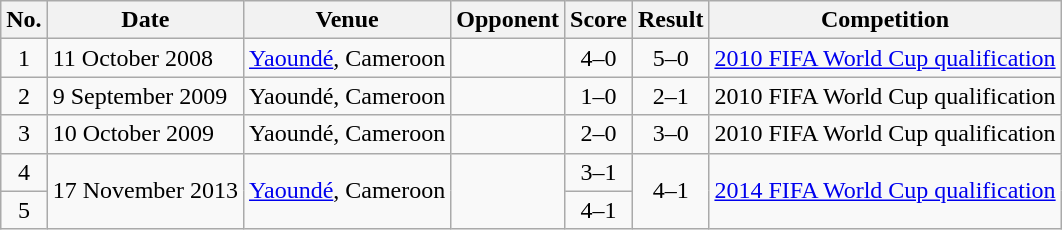<table class="wikitable sortable">
<tr>
<th scope="col">No.</th>
<th scope="col">Date</th>
<th scope="col">Venue</th>
<th scope="col">Opponent</th>
<th scope="col">Score</th>
<th scope="col">Result</th>
<th scope="col">Competition</th>
</tr>
<tr>
<td style="text-align:center">1</td>
<td>11 October 2008</td>
<td><a href='#'>Yaoundé</a>, Cameroon</td>
<td></td>
<td style="text-align:center">4–0</td>
<td style="text-align:center">5–0</td>
<td><a href='#'>2010 FIFA World Cup qualification</a></td>
</tr>
<tr>
<td style="text-align:center">2</td>
<td>9 September 2009</td>
<td>Yaoundé, Cameroon</td>
<td></td>
<td style="text-align:center">1–0</td>
<td style="text-align:center">2–1</td>
<td>2010 FIFA World Cup qualification</td>
</tr>
<tr>
<td style="text-align:center">3</td>
<td>10 October 2009</td>
<td>Yaoundé, Cameroon</td>
<td></td>
<td style="text-align:center">2–0</td>
<td style="text-align:center">3–0</td>
<td>2010 FIFA World Cup qualification</td>
</tr>
<tr>
<td style="text-align:center">4</td>
<td rowspan="2">17 November 2013</td>
<td rowspan="2"><a href='#'>Yaoundé</a>, Cameroon</td>
<td rowspan="2"></td>
<td style="text-align:center">3–1</td>
<td rowspan="2" style="text-align:center">4–1</td>
<td rowspan="2"><a href='#'>2014 FIFA World Cup qualification</a></td>
</tr>
<tr>
<td style="text-align:center">5</td>
<td style="text-align:center">4–1</td>
</tr>
</table>
